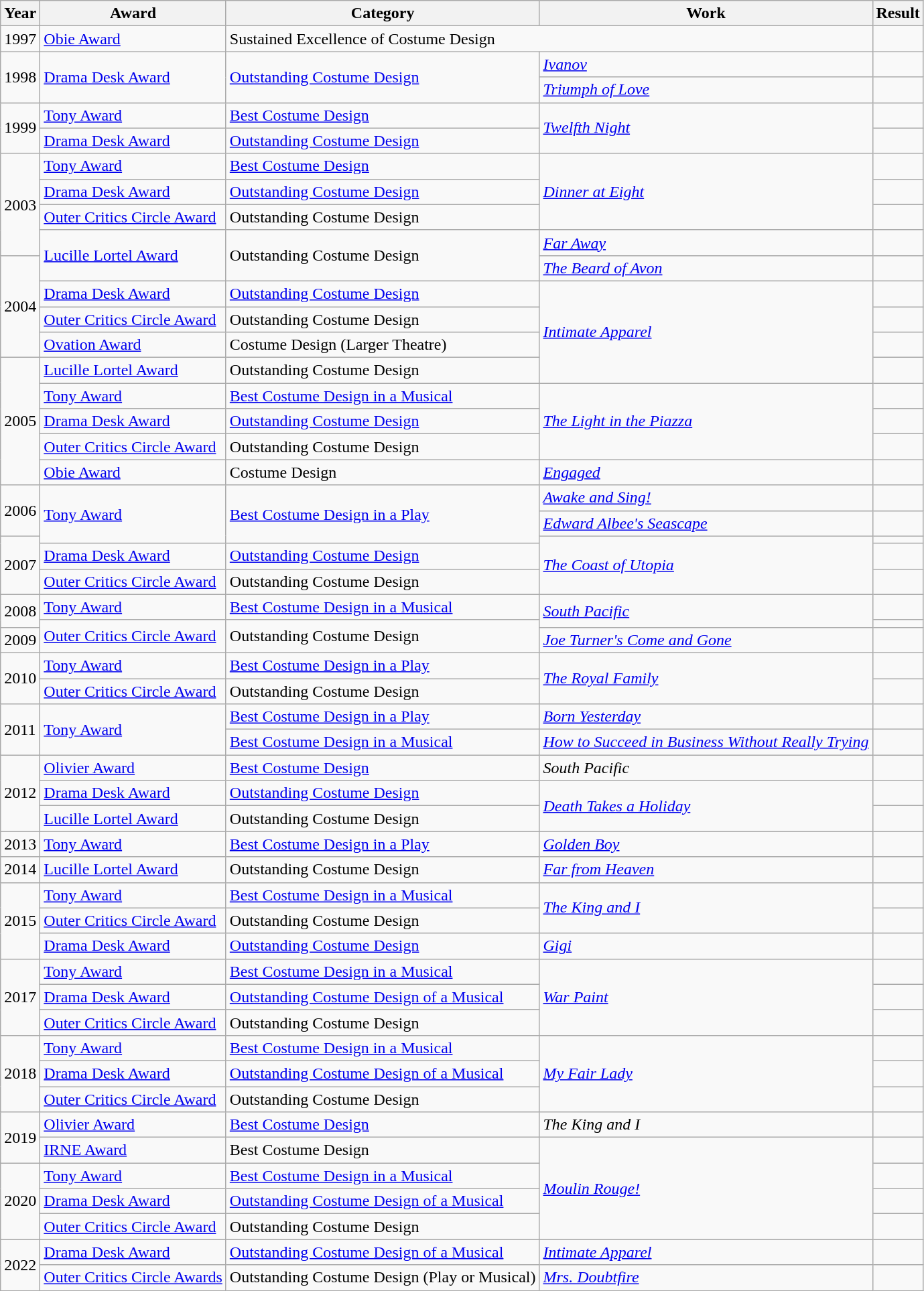<table class="wikitable">
<tr>
<th>Year</th>
<th>Award</th>
<th>Category</th>
<th>Work</th>
<th>Result</th>
</tr>
<tr>
<td>1997</td>
<td><a href='#'>Obie Award</a></td>
<td colspan="2">Sustained Excellence of Costume Design</td>
<td></td>
</tr>
<tr>
<td rowspan="2">1998</td>
<td rowspan="2"><a href='#'>Drama Desk Award</a></td>
<td rowspan="2"><a href='#'>Outstanding Costume Design</a></td>
<td><a href='#'><em>Ivanov</em></a></td>
<td></td>
</tr>
<tr>
<td><a href='#'><em>Triumph of Love</em></a></td>
<td></td>
</tr>
<tr>
<td rowspan="2">1999</td>
<td><a href='#'>Tony Award</a></td>
<td><a href='#'>Best Costume Design</a></td>
<td rowspan="2"><em><a href='#'>Twelfth Night</a></em></td>
<td></td>
</tr>
<tr>
<td><a href='#'>Drama Desk Award</a></td>
<td><a href='#'>Outstanding Costume Design</a></td>
<td></td>
</tr>
<tr>
<td rowspan="4">2003</td>
<td><a href='#'>Tony Award</a></td>
<td><a href='#'>Best Costume Design</a></td>
<td rowspan="3"><em><a href='#'>Dinner at Eight</a></em></td>
<td></td>
</tr>
<tr>
<td><a href='#'>Drama Desk Award</a></td>
<td><a href='#'>Outstanding Costume Design</a></td>
<td></td>
</tr>
<tr>
<td><a href='#'>Outer Critics Circle Award</a></td>
<td Outstanding Costume Design>Outstanding Costume Design</td>
<td></td>
</tr>
<tr>
<td rowspan="2"><a href='#'>Lucille Lortel Award</a></td>
<td rowspan="2">Outstanding Costume Design</td>
<td><a href='#'><em>Far Away</em></a></td>
<td></td>
</tr>
<tr>
<td rowspan="4">2004</td>
<td><em><a href='#'>The Beard of Avon</a></em></td>
<td></td>
</tr>
<tr>
<td><a href='#'>Drama Desk Award</a></td>
<td><a href='#'>Outstanding Costume Design</a></td>
<td rowspan="4"><a href='#'><em>Intimate Apparel</em></a></td>
<td></td>
</tr>
<tr>
<td><a href='#'>Outer Critics Circle Award</a></td>
<td Outstanding Costume Design>Outstanding Costume Design</td>
<td></td>
</tr>
<tr>
<td><a href='#'>Ovation Award</a></td>
<td>Costume Design (Larger Theatre)</td>
<td></td>
</tr>
<tr>
<td rowspan="5">2005</td>
<td><a href='#'>Lucille Lortel Award</a></td>
<td Outstanding Costume Design>Outstanding Costume Design</td>
<td></td>
</tr>
<tr>
<td><a href='#'>Tony Award</a></td>
<td><a href='#'>Best Costume Design in a Musical</a></td>
<td rowspan="3"><em><a href='#'>The Light in the Piazza</a></em></td>
<td></td>
</tr>
<tr>
<td><a href='#'>Drama Desk Award</a></td>
<td><a href='#'>Outstanding Costume Design</a></td>
<td></td>
</tr>
<tr>
<td><a href='#'>Outer Critics Circle Award</a></td>
<td Outstanding Costume Design>Outstanding Costume Design</td>
<td></td>
</tr>
<tr>
<td><a href='#'>Obie Award</a></td>
<td>Costume Design</td>
<td><a href='#'><em>Engaged</em></a></td>
<td></td>
</tr>
<tr>
<td rowspan="2">2006</td>
<td rowspan="3"><a href='#'>Tony Award</a></td>
<td rowspan="3"><a href='#'>Best Costume Design in a Play</a></td>
<td><em><a href='#'>Awake and Sing!</a></em></td>
<td></td>
</tr>
<tr>
<td><em><a href='#'>Edward Albee's Seascape</a></em></td>
<td></td>
</tr>
<tr>
<td rowspan="3">2007</td>
<td rowspan="3"><em><a href='#'>The Coast of Utopia</a></em></td>
<td></td>
</tr>
<tr>
<td><a href='#'>Drama Desk Award</a></td>
<td><a href='#'>Outstanding Costume Design</a></td>
<td></td>
</tr>
<tr>
<td><a href='#'>Outer Critics Circle Award</a></td>
<td Outstanding Costume Design>Outstanding Costume Design</td>
<td></td>
</tr>
<tr>
<td rowspan="2">2008</td>
<td><a href='#'>Tony Award</a></td>
<td><a href='#'>Best Costume Design in a Musical</a></td>
<td rowspan="2"><em><a href='#'>South Pacific</a></em></td>
<td></td>
</tr>
<tr>
<td rowspan="2"><a href='#'>Outer Critics Circle Award</a></td>
<td rowspan="2">Outstanding Costume Design</td>
<td></td>
</tr>
<tr>
<td>2009</td>
<td><em><a href='#'>Joe Turner's Come and Gone</a></em></td>
<td></td>
</tr>
<tr>
<td rowspan="2">2010</td>
<td><a href='#'>Tony Award</a></td>
<td><a href='#'>Best Costume Design in a Play</a></td>
<td rowspan="2"><em><a href='#'>The Royal Family</a></em></td>
<td></td>
</tr>
<tr>
<td><a href='#'>Outer Critics Circle Award</a></td>
<td Outstanding Costume Design>Outstanding Costume Design</td>
<td></td>
</tr>
<tr>
<td rowspan="2">2011</td>
<td rowspan="2"><a href='#'>Tony Award</a></td>
<td><a href='#'>Best Costume Design in a Play</a></td>
<td><em><a href='#'>Born Yesterday</a></em></td>
<td></td>
</tr>
<tr>
<td><a href='#'>Best Costume Design in a Musical</a></td>
<td><em><a href='#'>How to Succeed in Business Without Really Trying</a></em></td>
<td></td>
</tr>
<tr>
<td rowspan="3">2012</td>
<td><a href='#'>Olivier Award</a></td>
<td><a href='#'>Best Costume Design</a></td>
<td><em>South Pacific</em></td>
<td></td>
</tr>
<tr>
<td><a href='#'>Drama Desk Award</a></td>
<td><a href='#'>Outstanding Costume Design</a></td>
<td rowspan="2"><a href='#'><em>Death Takes a Holiday</em></a></td>
<td></td>
</tr>
<tr>
<td><a href='#'>Lucille Lortel Award</a></td>
<td Outstanding Costume Design>Outstanding Costume Design</td>
<td></td>
</tr>
<tr>
<td>2013</td>
<td><a href='#'>Tony Award</a></td>
<td><a href='#'>Best Costume Design in a Play</a></td>
<td><em><a href='#'>Golden Boy</a></em></td>
<td></td>
</tr>
<tr>
<td>2014</td>
<td><a href='#'>Lucille Lortel Award</a></td>
<td>Outstanding Costume Design</td>
<td><a href='#'><em>Far from Heaven</em></a></td>
<td></td>
</tr>
<tr>
<td rowspan="3">2015</td>
<td><a href='#'>Tony Award</a></td>
<td><a href='#'>Best Costume Design in a Musical</a></td>
<td rowspan="2"><em><a href='#'>The King and I</a></em></td>
<td></td>
</tr>
<tr>
<td><a href='#'>Outer Critics Circle Award</a></td>
<td Outstanding Costume Design>Outstanding Costume Design</td>
<td></td>
</tr>
<tr>
<td><a href='#'>Drama Desk Award</a></td>
<td><a href='#'>Outstanding Costume Design</a></td>
<td><a href='#'><em>Gigi</em></a></td>
<td></td>
</tr>
<tr>
<td rowspan="3">2017</td>
<td><a href='#'>Tony Award</a></td>
<td><a href='#'>Best Costume Design in a Musical</a></td>
<td rowspan="3"><em><a href='#'>War Paint</a></em></td>
<td></td>
</tr>
<tr>
<td><a href='#'>Drama Desk Award</a></td>
<td><a href='#'>Outstanding Costume Design of a Musical</a></td>
<td></td>
</tr>
<tr>
<td><a href='#'>Outer Critics Circle Award</a></td>
<td>Outstanding Costume Design</td>
<td></td>
</tr>
<tr>
<td rowspan="3">2018</td>
<td><a href='#'>Tony Award</a></td>
<td><a href='#'>Best Costume Design in a Musical</a></td>
<td rowspan="3"><em><a href='#'>My Fair Lady</a></em></td>
<td></td>
</tr>
<tr>
<td><a href='#'>Drama Desk Award</a></td>
<td><a href='#'>Outstanding Costume Design of a Musical</a></td>
<td></td>
</tr>
<tr>
<td><a href='#'>Outer Critics Circle Award</a></td>
<td>Outstanding Costume Design</td>
<td></td>
</tr>
<tr>
<td rowspan="2">2019</td>
<td><a href='#'>Olivier Award</a></td>
<td><a href='#'>Best Costume Design</a></td>
<td><em>The King and I</em></td>
<td></td>
</tr>
<tr>
<td><a href='#'>IRNE Award</a></td>
<td>Best Costume Design</td>
<td rowspan="4"><a href='#'><em>Moulin Rouge!</em></a></td>
<td></td>
</tr>
<tr>
<td rowspan="3">2020</td>
<td><a href='#'>Tony Award</a></td>
<td><a href='#'>Best Costume Design in a Musical</a></td>
<td></td>
</tr>
<tr>
<td><a href='#'>Drama Desk Award</a></td>
<td><a href='#'>Outstanding Costume Design of a Musical</a></td>
<td></td>
</tr>
<tr>
<td><a href='#'>Outer Critics Circle Award</a></td>
<td>Outstanding Costume Design</td>
<td></td>
</tr>
<tr>
<td rowspan="2">2022</td>
<td><a href='#'>Drama Desk Award</a></td>
<td><a href='#'>Outstanding Costume Design of a Musical</a></td>
<td><em><a href='#'>Intimate Apparel</a></em></td>
<td></td>
</tr>
<tr>
<td><a href='#'>Outer Critics Circle Awards</a></td>
<td>Outstanding Costume Design (Play or Musical)</td>
<td><em><a href='#'>Mrs. Doubtfire</a></em></td>
<td></td>
</tr>
</table>
